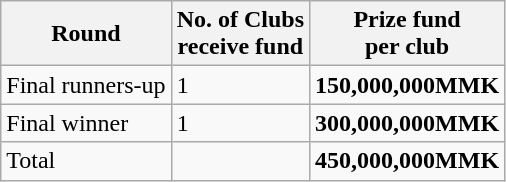<table class="wikitable">
<tr>
<th>Round</th>
<th>No. of Clubs<br>receive fund</th>
<th>Prize fund<br>per club</th>
</tr>
<tr>
<td>Final runners-up</td>
<td>1</td>
<td><strong>150,000,000MMK</strong></td>
</tr>
<tr>
<td>Final winner</td>
<td>1</td>
<td><strong>300,000,000MMK</strong></td>
</tr>
<tr>
<td>Total</td>
<td></td>
<td><strong>450,000,000MMK</strong></td>
</tr>
</table>
